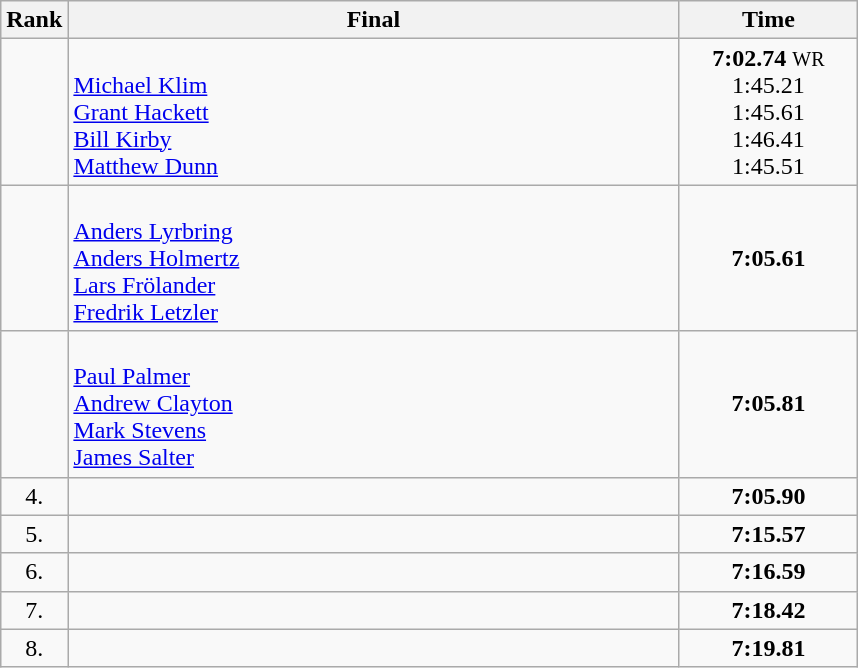<table class="wikitable">
<tr>
<th>Rank</th>
<th style="width: 25em">Final</th>
<th style="width: 7em">Time</th>
</tr>
<tr>
<td align="center"></td>
<td><strong></strong><br><a href='#'>Michael Klim</a><br><a href='#'>Grant Hackett</a><br><a href='#'>Bill Kirby</a><br><a href='#'>Matthew Dunn</a></td>
<td align="center"><strong>7:02.74</strong> <small>WR</small><br>1:45.21<br>1:45.61<br>1:46.41<br>1:45.51</td>
</tr>
<tr>
<td align="center"></td>
<td><strong></strong><br><a href='#'>Anders Lyrbring</a><br><a href='#'>Anders Holmertz</a><br><a href='#'>Lars Frölander</a><br><a href='#'>Fredrik Letzler</a></td>
<td align="center"><strong>7:05.61</strong></td>
</tr>
<tr>
<td align="center"></td>
<td><strong></strong><br><a href='#'>Paul Palmer</a><br><a href='#'>Andrew Clayton</a><br><a href='#'>Mark Stevens</a><br><a href='#'>James Salter</a></td>
<td align="center"><strong>7:05.81</strong></td>
</tr>
<tr>
<td align="center">4.</td>
<td><strong></strong></td>
<td align="center"><strong>7:05.90</strong></td>
</tr>
<tr>
<td align="center">5.</td>
<td><strong></strong></td>
<td align="center"><strong>7:15.57</strong></td>
</tr>
<tr>
<td align="center">6.</td>
<td><strong></strong></td>
<td align="center"><strong>7:16.59</strong></td>
</tr>
<tr>
<td align="center">7.</td>
<td><strong></strong></td>
<td align="center"><strong>7:18.42</strong></td>
</tr>
<tr>
<td align="center">8.</td>
<td><strong></strong></td>
<td align="center"><strong>7:19.81</strong></td>
</tr>
</table>
